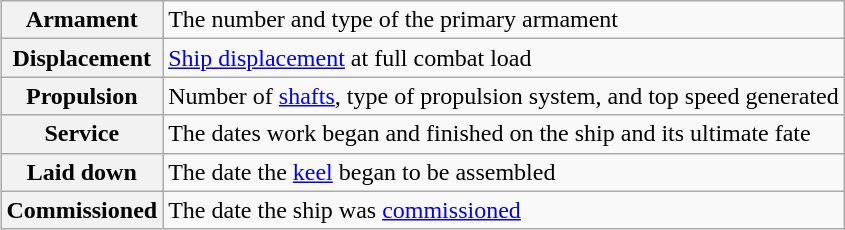<table class="wikitable plainrowheaders" style="float: right; margin: 0 0 0 1em;">
<tr>
<th scope="row">Armament</th>
<td>The number and type of the primary armament</td>
</tr>
<tr>
<th scope="row">Displacement</th>
<td><a href='#'>Ship displacement</a> at full combat load</td>
</tr>
<tr>
<th scope="row">Propulsion</th>
<td>Number of <a href='#'>shafts</a>, type of propulsion system, and top speed generated</td>
</tr>
<tr>
<th scope="row">Service</th>
<td>The dates work began and finished on the ship and its ultimate fate</td>
</tr>
<tr>
<th scope="row">Laid down</th>
<td>The date the <a href='#'>keel</a> began to be assembled</td>
</tr>
<tr>
<th scope="row">Commissioned</th>
<td>The date the ship was <a href='#'>commissioned</a></td>
</tr>
</table>
